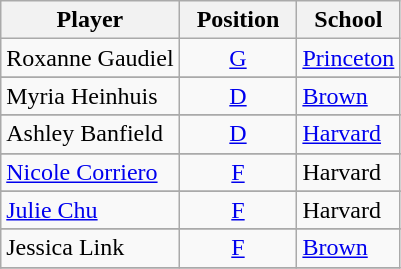<table class="wikitable">
<tr>
<th>Player</th>
<th>  Position  </th>
<th>School</th>
</tr>
<tr>
<td>Roxanne Gaudiel</td>
<td align=center><a href='#'>G</a></td>
<td><a href='#'>Princeton</a></td>
</tr>
<tr>
</tr>
<tr>
<td>Myria Heinhuis</td>
<td align=center><a href='#'>D</a></td>
<td><a href='#'>Brown</a></td>
</tr>
<tr>
</tr>
<tr>
<td>Ashley Banfield</td>
<td align=center><a href='#'>D</a></td>
<td><a href='#'>Harvard</a></td>
</tr>
<tr>
</tr>
<tr>
<td><a href='#'>Nicole Corriero</a></td>
<td align=center><a href='#'>F</a></td>
<td>Harvard</td>
</tr>
<tr>
</tr>
<tr>
<td><a href='#'>Julie Chu</a></td>
<td align=center><a href='#'>F</a></td>
<td>Harvard</td>
</tr>
<tr>
</tr>
<tr>
<td>Jessica Link</td>
<td align=center><a href='#'>F</a></td>
<td><a href='#'>Brown</a></td>
</tr>
<tr>
</tr>
</table>
